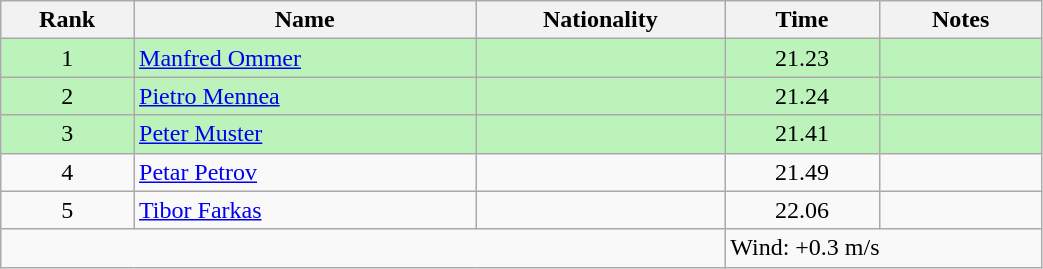<table class="wikitable sortable" style="text-align:center;width: 55%">
<tr>
<th>Rank</th>
<th>Name</th>
<th>Nationality</th>
<th>Time</th>
<th>Notes</th>
</tr>
<tr bgcolor=bbf3bb>
<td>1</td>
<td align=left><a href='#'>Manfred Ommer</a></td>
<td align=left></td>
<td>21.23</td>
<td></td>
</tr>
<tr bgcolor=bbf3bb>
<td>2</td>
<td align=left><a href='#'>Pietro Mennea</a></td>
<td align=left></td>
<td>21.24</td>
<td></td>
</tr>
<tr bgcolor=bbf3bb>
<td>3</td>
<td align=left><a href='#'>Peter Muster</a></td>
<td align=left></td>
<td>21.41</td>
<td></td>
</tr>
<tr>
<td>4</td>
<td align=left><a href='#'>Petar Petrov</a></td>
<td align=left></td>
<td>21.49</td>
<td></td>
</tr>
<tr>
<td>5</td>
<td align=left><a href='#'>Tibor Farkas</a></td>
<td align=left></td>
<td>22.06</td>
<td></td>
</tr>
<tr class="sortbottom">
<td colspan="3"></td>
<td colspan="2" style="text-align:left;">Wind: +0.3 m/s</td>
</tr>
</table>
